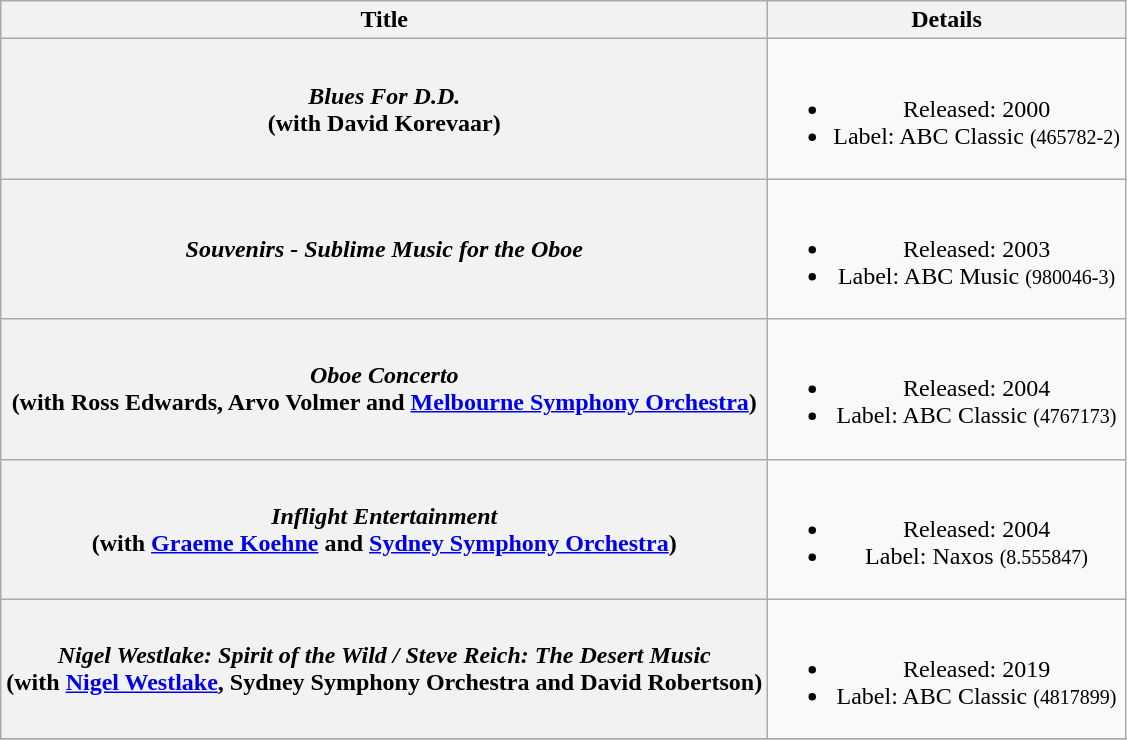<table class="wikitable plainrowheaders" style="text-align:center;">
<tr>
<th>Title</th>
<th>Details</th>
</tr>
<tr>
<th scope="row"><em>Blues For D.D.</em> <br> (with David Korevaar)</th>
<td><br><ul><li>Released: 2000</li><li>Label: ABC Classic <small>(465782-2)</small></li></ul></td>
</tr>
<tr>
<th scope="row"><em>Souvenirs - Sublime Music for the Oboe</em></th>
<td><br><ul><li>Released: 2003</li><li>Label: ABC Music <small>(980046-3)</small></li></ul></td>
</tr>
<tr>
<th scope="row"><em>Oboe Concerto</em> <br> (with Ross Edwards, Arvo Volmer and <a href='#'>Melbourne Symphony Orchestra</a>)</th>
<td><br><ul><li>Released: 2004</li><li>Label: ABC Classic <small>(4767173)</small></li></ul></td>
</tr>
<tr>
<th scope="row"><em>Inflight Entertainment</em> <br> (with <a href='#'>Graeme Koehne</a> and <a href='#'>Sydney Symphony Orchestra</a>)</th>
<td><br><ul><li>Released: 2004</li><li>Label: Naxos <small>(8.555847)</small></li></ul></td>
</tr>
<tr>
<th scope="row"><em>Nigel Westlake: Spirit of the Wild / Steve Reich: The Desert Music</em> <br> (with <a href='#'>Nigel Westlake</a>, Sydney Symphony Orchestra and David Robertson)</th>
<td><br><ul><li>Released: 2019</li><li>Label: ABC Classic <small>(4817899)</small></li></ul></td>
</tr>
<tr>
</tr>
</table>
